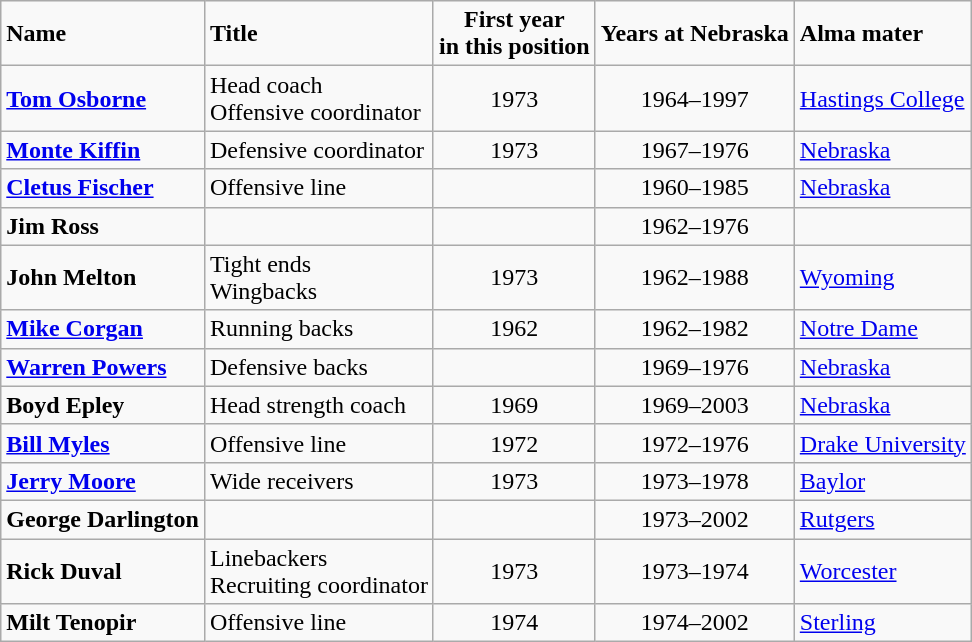<table class="wikitable">
<tr>
<td align="left"><strong>Name</strong></td>
<td align="left"><strong>Title</strong></td>
<td align="center"><strong>First year<br>in this position</strong></td>
<td align="center"><strong>Years at Nebraska</strong></td>
<td align="left"><strong>Alma mater</strong></td>
</tr>
<tr>
<td><strong><a href='#'>Tom Osborne</a></strong></td>
<td>Head coach<br>Offensive coordinator</td>
<td align="center">1973</td>
<td align="center">1964–1997</td>
<td><a href='#'>Hastings College</a></td>
</tr>
<tr>
<td><strong><a href='#'>Monte Kiffin</a></strong></td>
<td>Defensive coordinator</td>
<td align="center">1973</td>
<td align="center">1967–1976</td>
<td><a href='#'>Nebraska</a></td>
</tr>
<tr>
<td><strong><a href='#'>Cletus Fischer</a></strong></td>
<td>Offensive line</td>
<td align="center"></td>
<td align="center">1960–1985</td>
<td><a href='#'>Nebraska</a></td>
</tr>
<tr>
<td><strong>Jim Ross</strong></td>
<td></td>
<td align="center"></td>
<td align="center">1962–1976</td>
<td></td>
</tr>
<tr>
<td><strong>John Melton</strong></td>
<td>Tight ends<br>Wingbacks</td>
<td align="center">1973</td>
<td align="center">1962–1988</td>
<td><a href='#'>Wyoming</a></td>
</tr>
<tr>
<td><strong><a href='#'>Mike Corgan</a></strong></td>
<td>Running backs</td>
<td align="center">1962</td>
<td align="center">1962–1982</td>
<td><a href='#'>Notre Dame</a></td>
</tr>
<tr>
<td><strong><a href='#'>Warren Powers</a></strong></td>
<td>Defensive backs</td>
<td align="center"></td>
<td align="center">1969–1976</td>
<td><a href='#'>Nebraska</a></td>
</tr>
<tr>
<td><strong>Boyd Epley</strong></td>
<td>Head strength coach</td>
<td align="center">1969</td>
<td align="center">1969–2003</td>
<td><a href='#'>Nebraska</a></td>
</tr>
<tr>
<td><strong><a href='#'>Bill Myles</a></strong></td>
<td>Offensive line</td>
<td align="center">1972</td>
<td align="center">1972–1976</td>
<td><a href='#'>Drake University</a></td>
</tr>
<tr>
<td><strong><a href='#'>Jerry Moore</a></strong></td>
<td>Wide receivers</td>
<td align="center">1973</td>
<td align="center">1973–1978</td>
<td><a href='#'>Baylor</a></td>
</tr>
<tr>
<td><strong>George Darlington</strong></td>
<td></td>
<td align="center"></td>
<td align="center">1973–2002</td>
<td><a href='#'>Rutgers</a></td>
</tr>
<tr>
<td><strong>Rick Duval</strong></td>
<td>Linebackers<br>Recruiting coordinator</td>
<td align="center">1973</td>
<td align="center">1973–1974</td>
<td><a href='#'>Worcester</a></td>
</tr>
<tr>
<td><strong>Milt Tenopir</strong></td>
<td>Offensive line</td>
<td align="center">1974</td>
<td align="center">1974–2002</td>
<td><a href='#'>Sterling</a></td>
</tr>
</table>
